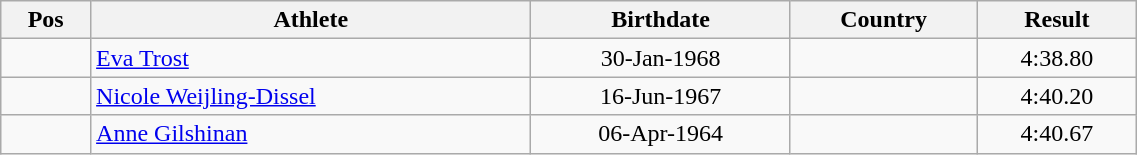<table class="wikitable"  style="text-align:center; width:60%;">
<tr>
<th>Pos</th>
<th>Athlete</th>
<th>Birthdate</th>
<th>Country</th>
<th>Result</th>
</tr>
<tr>
<td align=center></td>
<td align=left><a href='#'>Eva Trost</a></td>
<td>30-Jan-1968</td>
<td align=left></td>
<td>4:38.80</td>
</tr>
<tr>
<td align=center></td>
<td align=left><a href='#'>Nicole Weijling-Dissel</a></td>
<td>16-Jun-1967</td>
<td align=left></td>
<td>4:40.20</td>
</tr>
<tr>
<td align=center></td>
<td align=left><a href='#'>Anne Gilshinan</a></td>
<td>06-Apr-1964</td>
<td align=left></td>
<td>4:40.67</td>
</tr>
</table>
